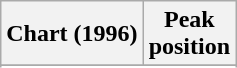<table class="wikitable sortable">
<tr>
<th>Chart (1996)</th>
<th>Peak<br>position</th>
</tr>
<tr>
</tr>
<tr>
</tr>
<tr>
</tr>
<tr>
</tr>
<tr>
</tr>
</table>
